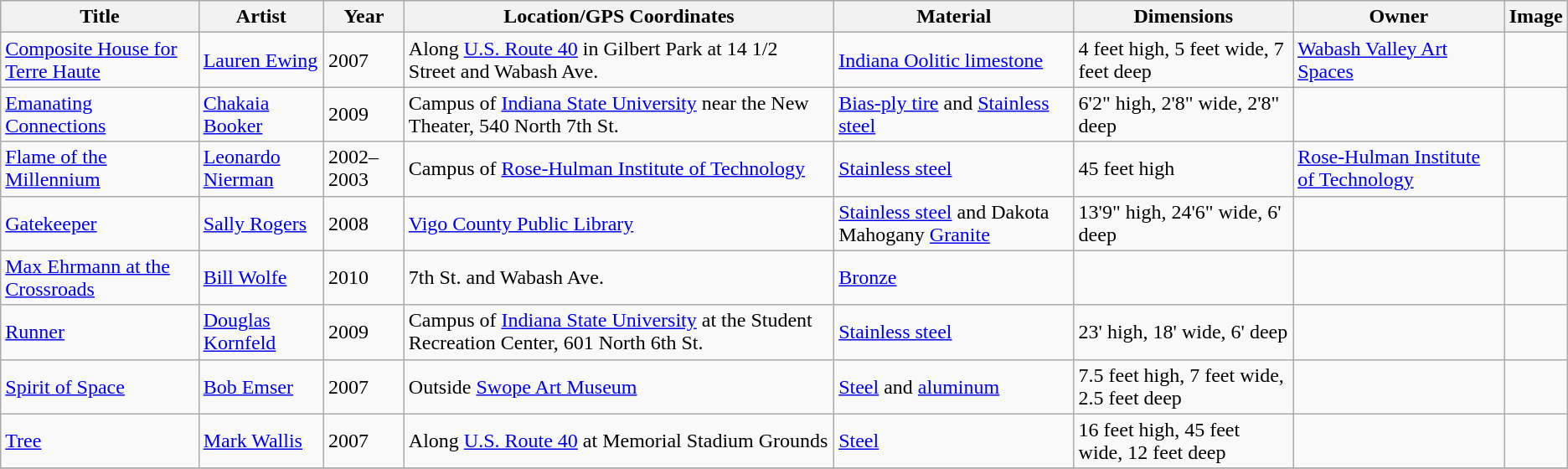<table class="wikitable sortable">
<tr>
<th>Title</th>
<th>Artist</th>
<th>Year</th>
<th>Location/GPS Coordinates</th>
<th>Material</th>
<th>Dimensions</th>
<th>Owner</th>
<th>Image</th>
</tr>
<tr>
<td><a href='#'>Composite House for Terre Haute</a></td>
<td><a href='#'>Lauren Ewing</a></td>
<td>2007</td>
<td>Along <a href='#'>U.S. Route 40</a> in Gilbert Park at 14 1/2 Street and Wabash Ave.</td>
<td><a href='#'>Indiana Oolitic limestone</a></td>
<td>4 feet high, 5 feet wide, 7 feet deep</td>
<td><a href='#'>Wabash Valley Art Spaces</a></td>
<td></td>
</tr>
<tr>
<td><a href='#'>Emanating Connections</a></td>
<td><a href='#'>Chakaia Booker</a></td>
<td>2009</td>
<td>Campus of <a href='#'>Indiana State University</a> near the New Theater, 540 North 7th St.</td>
<td><a href='#'>Bias-ply tire</a> and <a href='#'>Stainless steel</a></td>
<td>6'2" high, 2'8" wide, 2'8" deep</td>
<td></td>
<td></td>
</tr>
<tr>
<td><a href='#'>Flame of the Millennium</a></td>
<td><a href='#'>Leonardo Nierman</a></td>
<td>2002–2003</td>
<td>Campus of <a href='#'>Rose-Hulman Institute of Technology</a></td>
<td><a href='#'>Stainless steel</a></td>
<td>45 feet high</td>
<td><a href='#'>Rose-Hulman Institute of Technology</a></td>
<td></td>
</tr>
<tr>
<td><a href='#'>Gatekeeper</a></td>
<td><a href='#'>Sally Rogers</a></td>
<td>2008</td>
<td><a href='#'>Vigo County Public Library</a> </td>
<td><a href='#'>Stainless steel</a> and Dakota Mahogany <a href='#'>Granite</a></td>
<td>13'9" high, 24'6" wide, 6' deep</td>
<td></td>
<td></td>
</tr>
<tr>
<td><a href='#'>Max Ehrmann at the Crossroads</a></td>
<td><a href='#'>Bill Wolfe</a></td>
<td>2010</td>
<td>7th St. and Wabash Ave. </td>
<td><a href='#'>Bronze</a></td>
<td></td>
<td></td>
<td></td>
</tr>
<tr>
<td><a href='#'>Runner</a></td>
<td><a href='#'>Douglas Kornfeld</a></td>
<td>2009</td>
<td>Campus of <a href='#'>Indiana State University</a> at the Student Recreation Center, 601 North 6th St.</td>
<td><a href='#'>Stainless steel</a></td>
<td>23' high, 18' wide, 6' deep</td>
<td></td>
<td></td>
</tr>
<tr>
<td><a href='#'>Spirit of Space</a></td>
<td><a href='#'>Bob Emser</a></td>
<td>2007</td>
<td>Outside <a href='#'>Swope Art Museum</a> </td>
<td><a href='#'>Steel</a> and <a href='#'>aluminum</a></td>
<td>7.5 feet high, 7 feet wide, 2.5 feet deep</td>
<td></td>
<td></td>
</tr>
<tr>
<td><a href='#'>Tree</a></td>
<td><a href='#'>Mark Wallis</a></td>
<td>2007</td>
<td>Along <a href='#'>U.S. Route 40</a> at Memorial Stadium Grounds</td>
<td><a href='#'>Steel</a></td>
<td>16 feet high, 45 feet wide, 12 feet deep</td>
<td></td>
<td></td>
</tr>
<tr>
</tr>
</table>
